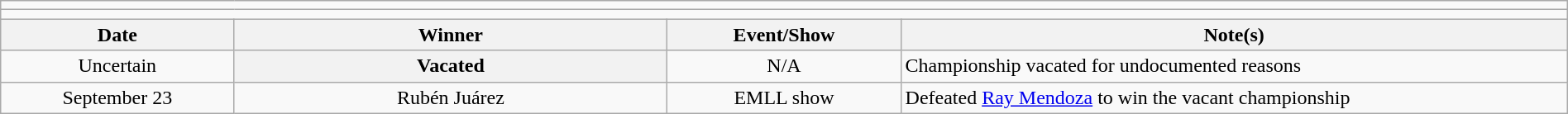<table class="wikitable" style="text-align:center; width:100%;">
<tr>
<td colspan=5></td>
</tr>
<tr>
<td colspan=5><strong></strong></td>
</tr>
<tr>
<th width=14%>Date</th>
<th width=26%>Winner</th>
<th width=14%>Event/Show</th>
<th width=40%>Note(s)</th>
</tr>
<tr>
<td>Uncertain</td>
<th>Vacated</th>
<td>N/A</td>
<td align=left>Championship vacated for undocumented reasons</td>
</tr>
<tr>
<td>September 23</td>
<td>Rubén Juárez</td>
<td>EMLL show</td>
<td align=left>Defeated <a href='#'>Ray Mendoza</a> to win the vacant championship</td>
</tr>
</table>
